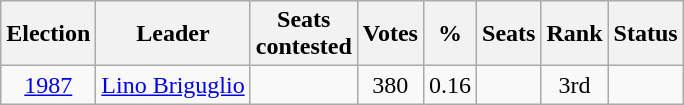<table class=wikitable style=text-align:center>
<tr>
<th>Election</th>
<th>Leader</th>
<th>Seats<br>contested</th>
<th>Votes</th>
<th>%</th>
<th>Seats</th>
<th>Rank</th>
<th>Status</th>
</tr>
<tr>
<td><a href='#'>1987</a></td>
<td><a href='#'>Lino Briguglio</a></td>
<td></td>
<td>380</td>
<td>0.16</td>
<td></td>
<td>3rd</td>
<td></td>
</tr>
</table>
